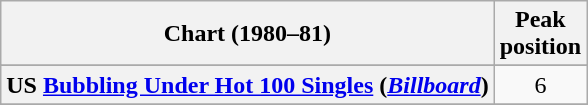<table class="wikitable sortable plainrowheaders" style="text-align:center">
<tr>
<th scope="col">Chart (1980–81)</th>
<th scope="col">Peak<br> position</th>
</tr>
<tr>
</tr>
<tr>
<th scope="row">US <a href='#'>Bubbling Under Hot 100 Singles</a> (<a href='#'><em>Billboard</em></a>)</th>
<td>6</td>
</tr>
<tr>
</tr>
</table>
